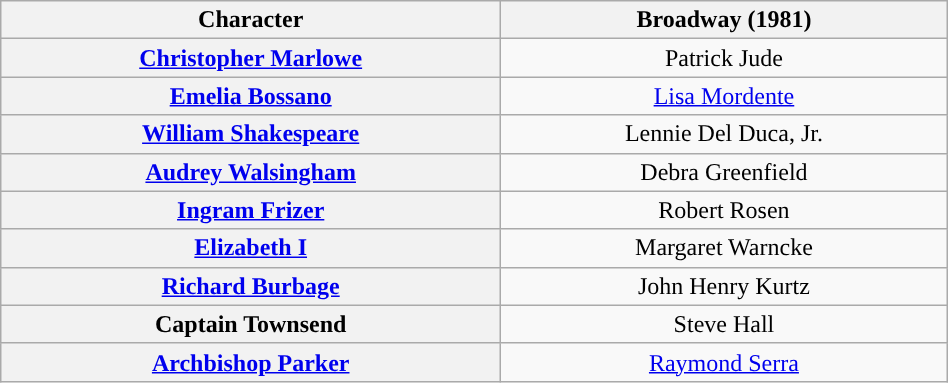<table class="wikitable" style="width:50%; text-align:center">
<tr>
<th scope="col">Character</th>
<th>Broadway (1981)</th>
</tr>
<tr>
<th><a href='#'>Christopher Marlowe</a></th>
<td colspan="1">Patrick Jude</td>
</tr>
<tr>
<th><a href='#'>Emelia Bossano</a></th>
<td colspan="1”"><a href='#'>Lisa Mordente</a></td>
</tr>
<tr>
<th><a href='#'>William Shakespeare</a></th>
<td colspan="1”">Lennie Del Duca, Jr.</td>
</tr>
<tr>
<th><a href='#'>Audrey Walsingham</a></th>
<td colspan="1">Debra Greenfield</td>
</tr>
<tr>
<th><a href='#'>Ingram Frizer</a></th>
<td colspan="1">Robert Rosen</td>
</tr>
<tr>
<th><a href='#'>Elizabeth I</a></th>
<td colspan="1">Margaret Warncke</td>
</tr>
<tr>
<th><a href='#'>Richard Burbage</a></th>
<td colspan="1">John Henry Kurtz</td>
</tr>
<tr>
<th>Captain Townsend</th>
<td colspan="1">Steve Hall</td>
</tr>
<tr>
<th><a href='#'>Archbishop Parker</a></th>
<td colspan="1"><a href='#'>Raymond Serra</a></td>
</tr>
</table>
